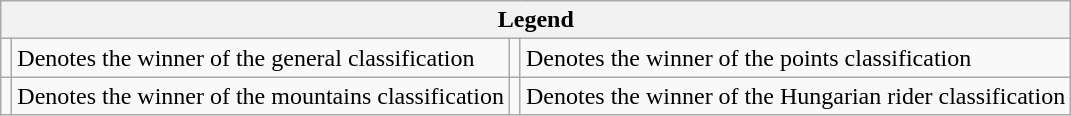<table class="wikitable">
<tr>
<th colspan="4">Legend</th>
</tr>
<tr>
<td></td>
<td>Denotes the winner of the general classification</td>
<td></td>
<td>Denotes the winner of the points classification</td>
</tr>
<tr>
<td></td>
<td>Denotes the winner of the mountains classification</td>
<td></td>
<td>Denotes the winner of the Hungarian rider classification</td>
</tr>
</table>
